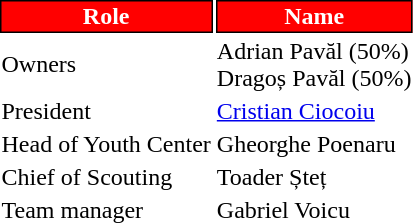<table class="toccolours">
<tr>
<th style="background:#FF0000;color:#FFFFFF;border:1px solid #000000;">Role</th>
<th style="background:#FF0000;color:#FFFFFF;border:1px solid #000000;">Name</th>
</tr>
<tr>
<td>Owners</td>
<td> Adrian Pavăl (50%) <br>  Dragoș Pavăl (50%)</td>
</tr>
<tr>
<td>President</td>
<td> <a href='#'>Cristian Ciocoiu</a></td>
</tr>
<tr>
<td>Head of Youth Center</td>
<td> Gheorghe Poenaru</td>
</tr>
<tr>
<td>Chief of Scouting</td>
<td> Toader Șteț</td>
</tr>
<tr>
<td>Team manager</td>
<td> Gabriel Voicu</td>
</tr>
</table>
